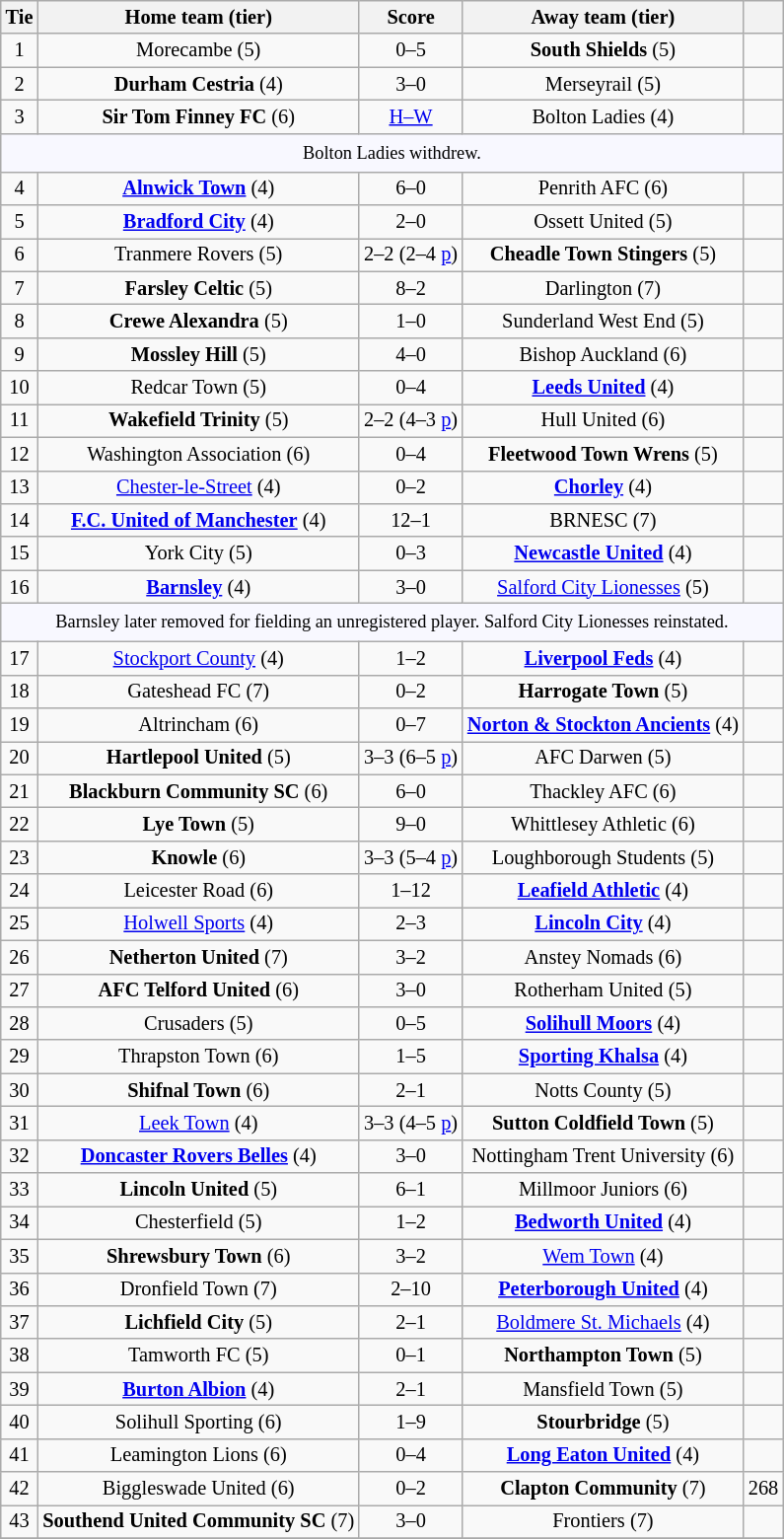<table class="wikitable" style="text-align:center; font-size:85%">
<tr>
<th>Tie</th>
<th>Home team (tier)</th>
<th>Score</th>
<th>Away team (tier)</th>
<th></th>
</tr>
<tr>
<td>1</td>
<td>Morecambe (5)</td>
<td>0–5</td>
<td><strong>South Shields</strong> (5)</td>
<td></td>
</tr>
<tr>
<td>2</td>
<td><strong>Durham Cestria</strong> (4)</td>
<td>3–0</td>
<td>Merseyrail (5)</td>
<td></td>
</tr>
<tr>
<td>3</td>
<td><strong>Sir Tom Finney FC</strong> (6)</td>
<td><a href='#'>H–W</a></td>
<td>Bolton Ladies (4)</td>
<td></td>
</tr>
<tr>
<td colspan="5" style="background:GhostWhite; height:20px; text-align:center; font-size:90%">Bolton Ladies withdrew.</td>
</tr>
<tr>
<td>4</td>
<td><strong><a href='#'>Alnwick Town</a></strong> (4)</td>
<td>6–0</td>
<td>Penrith AFC (6)</td>
<td></td>
</tr>
<tr>
<td>5</td>
<td><strong><a href='#'>Bradford City</a></strong> (4)</td>
<td>2–0</td>
<td>Ossett United (5)</td>
<td></td>
</tr>
<tr>
<td>6</td>
<td>Tranmere Rovers (5)</td>
<td>2–2 (2–4 <a href='#'>p</a>)</td>
<td><strong>Cheadle Town Stingers</strong> (5)</td>
<td></td>
</tr>
<tr>
<td>7</td>
<td><strong>Farsley Celtic</strong> (5)</td>
<td>8–2</td>
<td>Darlington (7)</td>
<td></td>
</tr>
<tr>
<td>8</td>
<td><strong>Crewe Alexandra</strong> (5)</td>
<td>1–0</td>
<td>Sunderland West End (5)</td>
<td></td>
</tr>
<tr>
<td>9</td>
<td><strong>Mossley Hill</strong> (5)</td>
<td>4–0</td>
<td>Bishop Auckland (6)</td>
<td></td>
</tr>
<tr>
<td>10</td>
<td>Redcar Town (5)</td>
<td>0–4</td>
<td><strong><a href='#'>Leeds United</a></strong> (4)</td>
<td></td>
</tr>
<tr>
<td>11</td>
<td><strong>Wakefield Trinity</strong> (5)</td>
<td>2–2 (4–3 <a href='#'>p</a>)</td>
<td>Hull United (6)</td>
<td></td>
</tr>
<tr>
<td>12</td>
<td>Washington Association (6)</td>
<td>0–4</td>
<td><strong>Fleetwood Town Wrens</strong> (5)</td>
<td></td>
</tr>
<tr>
<td>13</td>
<td><a href='#'>Chester-le-Street</a> (4)</td>
<td>0–2</td>
<td><strong><a href='#'>Chorley</a></strong> (4)</td>
<td></td>
</tr>
<tr>
<td>14</td>
<td><strong><a href='#'>F.C. United of Manchester</a></strong> (4)</td>
<td>12–1</td>
<td>BRNESC (7)</td>
<td></td>
</tr>
<tr>
<td>15</td>
<td>York City (5)</td>
<td>0–3</td>
<td><strong><a href='#'>Newcastle United</a></strong> (4)</td>
<td></td>
</tr>
<tr>
<td>16</td>
<td><strong><a href='#'>Barnsley</a></strong> (4)</td>
<td>3–0</td>
<td><a href='#'>Salford City Lionesses</a> (5)</td>
<td></td>
</tr>
<tr>
<td colspan="5" style="background:GhostWhite; height:20px; text-align:center; font-size:90%">Barnsley later removed for fielding an unregistered player. Salford City Lionesses reinstated.</td>
</tr>
<tr>
<td>17</td>
<td><a href='#'>Stockport County</a> (4)</td>
<td>1–2</td>
<td><strong><a href='#'>Liverpool Feds</a></strong> (4)</td>
<td></td>
</tr>
<tr>
<td>18</td>
<td>Gateshead FC (7)</td>
<td>0–2</td>
<td><strong>Harrogate Town</strong> (5)</td>
<td></td>
</tr>
<tr>
<td>19</td>
<td>Altrincham (6)</td>
<td>0–7</td>
<td><strong><a href='#'>Norton & Stockton Ancients</a></strong> (4)</td>
<td></td>
</tr>
<tr>
<td>20</td>
<td><strong>Hartlepool United</strong> (5)</td>
<td>3–3 (6–5 <a href='#'>p</a>)</td>
<td>AFC Darwen (5)</td>
<td></td>
</tr>
<tr>
<td>21</td>
<td><strong>Blackburn Community SC</strong> (6)</td>
<td>6–0</td>
<td>Thackley AFC (6)</td>
<td></td>
</tr>
<tr>
<td>22</td>
<td><strong>Lye Town</strong> (5)</td>
<td>9–0</td>
<td>Whittlesey Athletic (6)</td>
<td></td>
</tr>
<tr>
<td>23</td>
<td><strong>Knowle</strong> (6)</td>
<td>3–3 (5–4 <a href='#'>p</a>)</td>
<td>Loughborough Students (5)</td>
<td></td>
</tr>
<tr>
<td>24</td>
<td>Leicester Road (6)</td>
<td>1–12</td>
<td><strong><a href='#'>Leafield Athletic</a></strong> (4)</td>
<td></td>
</tr>
<tr>
<td>25</td>
<td><a href='#'>Holwell Sports</a> (4)</td>
<td>2–3</td>
<td><strong><a href='#'>Lincoln City</a></strong> (4)</td>
<td></td>
</tr>
<tr>
<td>26</td>
<td><strong>Netherton United</strong> (7)</td>
<td>3–2</td>
<td>Anstey Nomads (6)</td>
<td></td>
</tr>
<tr>
<td>27</td>
<td><strong>AFC Telford United</strong> (6)</td>
<td>3–0</td>
<td>Rotherham United (5)</td>
<td></td>
</tr>
<tr>
<td>28</td>
<td>Crusaders (5)</td>
<td>0–5</td>
<td><strong><a href='#'>Solihull Moors</a></strong> (4)</td>
<td></td>
</tr>
<tr>
<td>29</td>
<td>Thrapston Town (6)</td>
<td>1–5</td>
<td><strong><a href='#'>Sporting Khalsa</a></strong> (4)</td>
<td></td>
</tr>
<tr>
<td>30</td>
<td><strong>Shifnal Town</strong> (6)</td>
<td>2–1</td>
<td>Notts County (5)</td>
<td></td>
</tr>
<tr>
<td>31</td>
<td><a href='#'>Leek Town</a> (4)</td>
<td>3–3 (4–5 <a href='#'>p</a>)</td>
<td><strong>Sutton Coldfield Town</strong> (5)</td>
<td></td>
</tr>
<tr>
<td>32</td>
<td><strong><a href='#'>Doncaster Rovers Belles</a></strong> (4)</td>
<td>3–0</td>
<td>Nottingham Trent University (6)</td>
<td></td>
</tr>
<tr>
<td>33</td>
<td><strong>Lincoln United</strong> (5)</td>
<td>6–1</td>
<td>Millmoor Juniors (6)</td>
<td></td>
</tr>
<tr>
<td>34</td>
<td>Chesterfield (5)</td>
<td>1–2</td>
<td><strong><a href='#'>Bedworth United</a></strong> (4)</td>
<td></td>
</tr>
<tr>
<td>35</td>
<td><strong>Shrewsbury Town</strong> (6)</td>
<td>3–2</td>
<td><a href='#'>Wem Town</a> (4)</td>
<td></td>
</tr>
<tr>
<td>36</td>
<td>Dronfield Town (7)</td>
<td>2–10</td>
<td><strong><a href='#'>Peterborough United</a></strong> (4)</td>
<td></td>
</tr>
<tr>
<td>37</td>
<td><strong>Lichfield City</strong> (5)</td>
<td>2–1</td>
<td><a href='#'>Boldmere St. Michaels</a> (4)</td>
<td></td>
</tr>
<tr>
<td>38</td>
<td>Tamworth FC (5)</td>
<td>0–1</td>
<td><strong>Northampton Town</strong> (5)</td>
<td></td>
</tr>
<tr>
<td>39</td>
<td><strong><a href='#'>Burton Albion</a></strong> (4)</td>
<td>2–1</td>
<td>Mansfield Town (5)</td>
<td></td>
</tr>
<tr>
<td>40</td>
<td>Solihull Sporting (6)</td>
<td>1–9</td>
<td><strong>Stourbridge</strong> (5)</td>
<td></td>
</tr>
<tr>
<td>41</td>
<td>Leamington Lions (6)</td>
<td>0–4</td>
<td><strong><a href='#'>Long Eaton United</a></strong> (4)</td>
<td></td>
</tr>
<tr>
<td>42</td>
<td>Biggleswade United (6)</td>
<td>0–2</td>
<td><strong>Clapton Community</strong> (7)</td>
<td>268</td>
</tr>
<tr>
<td>43</td>
<td><strong>Southend United Community SC</strong> (7)</td>
<td>3–0</td>
<td>Frontiers (7)</td>
<td></td>
</tr>
<tr>
</tr>
</table>
